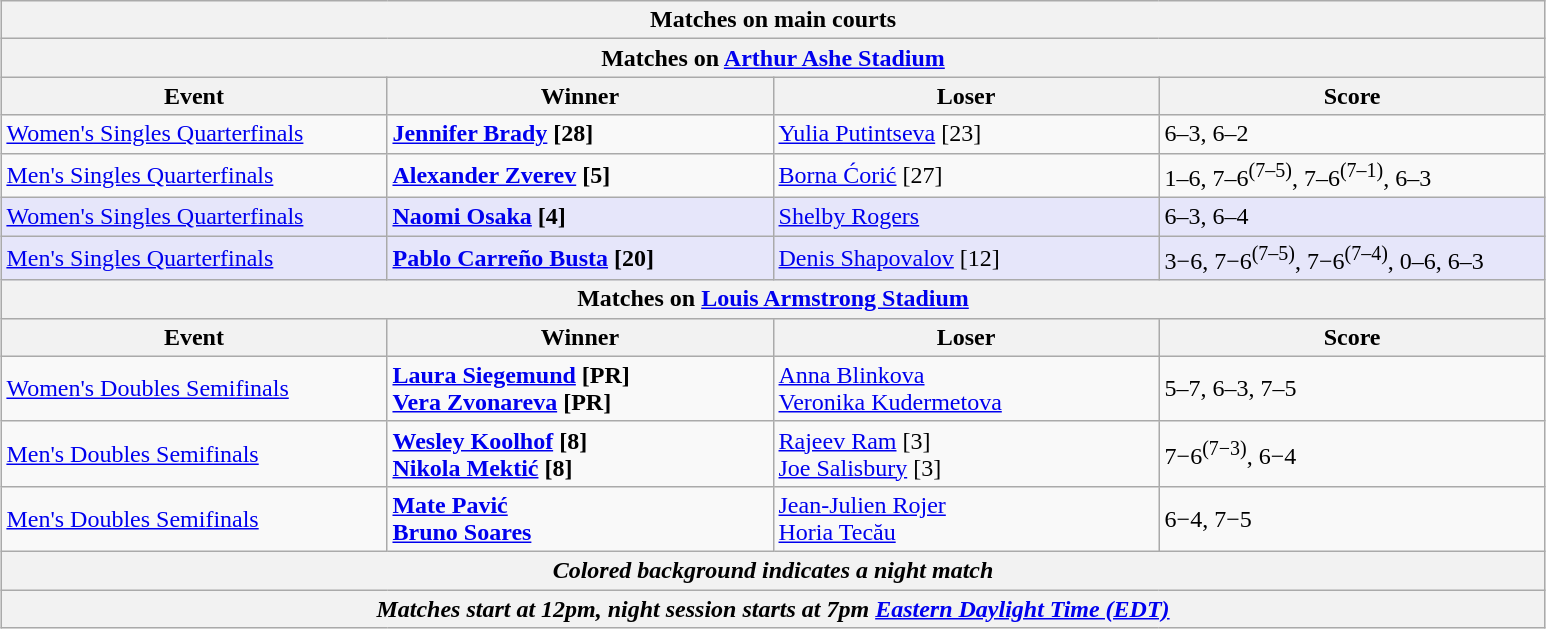<table class="wikitable" style="margin:auto;">
<tr>
<th colspan="4" style="white-space:nowrap;">Matches on main courts</th>
</tr>
<tr>
<th colspan="4"><strong>Matches on <a href='#'>Arthur Ashe Stadium</a></strong></th>
</tr>
<tr>
<th width=250>Event</th>
<th width=250>Winner</th>
<th width=250>Loser</th>
<th width=250>Score</th>
</tr>
<tr>
<td><a href='#'>Women's Singles Quarterfinals</a></td>
<td><strong> <a href='#'>Jennifer Brady</a> [28]</strong></td>
<td> <a href='#'>Yulia Putintseva</a> [23]</td>
<td>6–3, 6–2</td>
</tr>
<tr>
<td><a href='#'>Men's Singles Quarterfinals</a></td>
<td><strong> <a href='#'>Alexander Zverev</a> [5]</strong></td>
<td> <a href='#'>Borna Ćorić</a> [27]</td>
<td>1–6, 7–6<sup>(7–5)</sup>, 7–6<sup>(7–1)</sup>, 6–3</td>
</tr>
<tr bgcolor="lavender">
<td><a href='#'>Women's Singles Quarterfinals</a></td>
<td><strong> <a href='#'>Naomi Osaka</a> [4]</strong></td>
<td> <a href='#'>Shelby Rogers</a></td>
<td>6–3, 6–4</td>
</tr>
<tr bgcolor="lavender">
<td><a href='#'>Men's Singles Quarterfinals</a></td>
<td><strong> <a href='#'>Pablo Carreño Busta</a> [20]</strong></td>
<td> <a href='#'>Denis Shapovalov</a> [12]</td>
<td>3−6, 7−6<sup>(7–5)</sup>, 7−6<sup>(7–4)</sup>, 0–6, 6–3</td>
</tr>
<tr>
<th colspan="4"><strong>Matches on <a href='#'>Louis Armstrong Stadium</a></strong></th>
</tr>
<tr>
<th width=250>Event</th>
<th width=250>Winner</th>
<th width=250>Loser</th>
<th width=250>Score</th>
</tr>
<tr>
<td><a href='#'>Women's Doubles Semifinals</a></td>
<td> <strong><a href='#'>Laura Siegemund</a> [PR]</strong><br> <strong><a href='#'>Vera Zvonareva</a> [PR]</strong></td>
<td> <a href='#'>Anna Blinkova</a><br> <a href='#'>Veronika Kudermetova</a></td>
<td>5–7, 6–3, 7–5</td>
</tr>
<tr>
<td><a href='#'>Men's Doubles Semifinals</a></td>
<td> <strong><a href='#'>Wesley Koolhof</a> [8]</strong><br> <strong><a href='#'>Nikola Mektić</a> [8]</strong></td>
<td> <a href='#'>Rajeev Ram</a> [3]<br> <a href='#'>Joe Salisbury</a> [3]</td>
<td>7−6<sup>(7−3)</sup>, 6−4</td>
</tr>
<tr>
<td><a href='#'>Men's Doubles Semifinals</a></td>
<td> <strong><a href='#'>Mate Pavić</a></strong><br> <strong><a href='#'>Bruno Soares</a></strong></td>
<td> <a href='#'>Jean-Julien Rojer</a><br> <a href='#'>Horia Tecău</a></td>
<td>6−4, 7−5</td>
</tr>
<tr>
<th colspan=4><em>Colored background indicates a night match</em></th>
</tr>
<tr>
<th colspan=4><em>Matches start at 12pm, night session starts at 7pm <a href='#'>Eastern Daylight Time (EDT)</a></em></th>
</tr>
</table>
